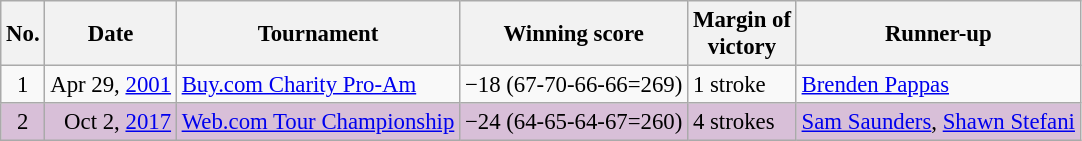<table class="wikitable" style="font-size:95%;">
<tr>
<th>No.</th>
<th>Date</th>
<th>Tournament</th>
<th>Winning score</th>
<th>Margin of<br>victory</th>
<th>Runner-up</th>
</tr>
<tr>
<td align=center>1</td>
<td align=right>Apr 29, <a href='#'>2001</a></td>
<td><a href='#'>Buy.com Charity Pro-Am</a></td>
<td>−18 (67-70-66-66=269)</td>
<td>1 stroke</td>
<td> <a href='#'>Brenden Pappas</a></td>
</tr>
<tr style="background:#D8BFD8;">
<td align=center>2</td>
<td align=right>Oct 2, <a href='#'>2017</a></td>
<td><a href='#'>Web.com Tour Championship</a></td>
<td>−24 (64-65-64-67=260)</td>
<td>4 strokes</td>
<td> <a href='#'>Sam Saunders</a>,  <a href='#'>Shawn Stefani</a></td>
</tr>
</table>
